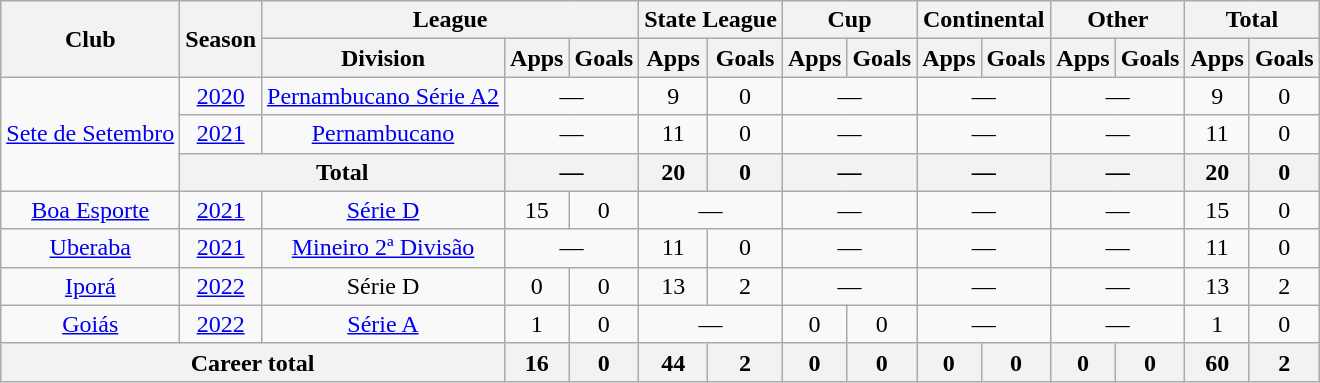<table class="wikitable" style="text-align: center;">
<tr>
<th rowspan="2">Club</th>
<th rowspan="2">Season</th>
<th colspan="3">League</th>
<th colspan="2">State League</th>
<th colspan="2">Cup</th>
<th colspan="2">Continental</th>
<th colspan="2">Other</th>
<th colspan="2">Total</th>
</tr>
<tr>
<th>Division</th>
<th>Apps</th>
<th>Goals</th>
<th>Apps</th>
<th>Goals</th>
<th>Apps</th>
<th>Goals</th>
<th>Apps</th>
<th>Goals</th>
<th>Apps</th>
<th>Goals</th>
<th>Apps</th>
<th>Goals</th>
</tr>
<tr>
<td rowspan="3" valign="center"><a href='#'>Sete de Setembro</a></td>
<td><a href='#'>2020</a></td>
<td><a href='#'>Pernambucano Série A2</a></td>
<td colspan="2">—</td>
<td>9</td>
<td>0</td>
<td colspan="2">—</td>
<td colspan="2">—</td>
<td colspan="2">—</td>
<td>9</td>
<td>0</td>
</tr>
<tr>
<td><a href='#'>2021</a></td>
<td><a href='#'>Pernambucano</a></td>
<td colspan="2">—</td>
<td>11</td>
<td>0</td>
<td colspan="2">—</td>
<td colspan="2">—</td>
<td colspan="2">—</td>
<td>11</td>
<td>0</td>
</tr>
<tr>
<th colspan="2">Total</th>
<th colspan="2">—</th>
<th>20</th>
<th>0</th>
<th colspan="2">—</th>
<th colspan="2">—</th>
<th colspan="2">—</th>
<th>20</th>
<th>0</th>
</tr>
<tr>
<td valign="center"><a href='#'>Boa Esporte</a></td>
<td><a href='#'>2021</a></td>
<td><a href='#'>Série D</a></td>
<td>15</td>
<td>0</td>
<td colspan="2">—</td>
<td colspan="2">—</td>
<td colspan="2">—</td>
<td colspan="2">—</td>
<td>15</td>
<td>0</td>
</tr>
<tr>
<td valign="center"><a href='#'>Uberaba</a></td>
<td><a href='#'>2021</a></td>
<td><a href='#'>Mineiro 2ª Divisão</a></td>
<td colspan="2">—</td>
<td>11</td>
<td>0</td>
<td colspan="2">—</td>
<td colspan="2">—</td>
<td colspan="2">—</td>
<td>11</td>
<td>0</td>
</tr>
<tr>
<td valign="center"><a href='#'>Iporá</a></td>
<td><a href='#'>2022</a></td>
<td>Série D</td>
<td>0</td>
<td>0</td>
<td>13</td>
<td>2</td>
<td colspan="2">—</td>
<td colspan="2">—</td>
<td colspan="2">—</td>
<td>13</td>
<td>2</td>
</tr>
<tr>
<td valign="center"><a href='#'>Goiás</a></td>
<td><a href='#'>2022</a></td>
<td><a href='#'>Série A</a></td>
<td>1</td>
<td>0</td>
<td colspan="2">—</td>
<td>0</td>
<td>0</td>
<td colspan="2">—</td>
<td colspan="2">—</td>
<td>1</td>
<td>0</td>
</tr>
<tr>
<th colspan="3"><strong>Career total</strong></th>
<th>16</th>
<th>0</th>
<th>44</th>
<th>2</th>
<th>0</th>
<th>0</th>
<th>0</th>
<th>0</th>
<th>0</th>
<th>0</th>
<th>60</th>
<th>2</th>
</tr>
</table>
